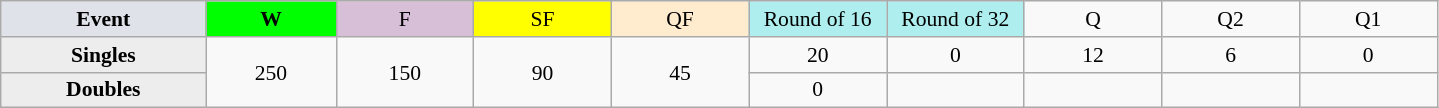<table class=wikitable style=font-size:90%;text-align:center>
<tr>
<td style="width:130px; background:#dfe2e9;"><strong>Event</strong></td>
<td style="width:80px; background:lime;"><strong>W</strong></td>
<td style="width:85px; background:thistle;">F</td>
<td style="width:85px; background:#ff0;">SF</td>
<td style="width:85px; background:#ffebcd;">QF</td>
<td style="width:85px; background:#afeeee;">Round of 16</td>
<td style="width:85px; background:#afeeee;">Round of 32</td>
<td width=85>Q</td>
<td width=85>Q2</td>
<td width=85>Q1</td>
</tr>
<tr>
<th style="background:#ededed;">Singles</th>
<td rowspan=2>250</td>
<td rowspan=2>150</td>
<td rowspan=2>90</td>
<td rowspan=2>45</td>
<td>20</td>
<td>0</td>
<td>12</td>
<td>6</td>
<td>0</td>
</tr>
<tr>
<th style="background:#ededed;">Doubles</th>
<td>0</td>
<td></td>
<td></td>
<td></td>
<td></td>
</tr>
</table>
